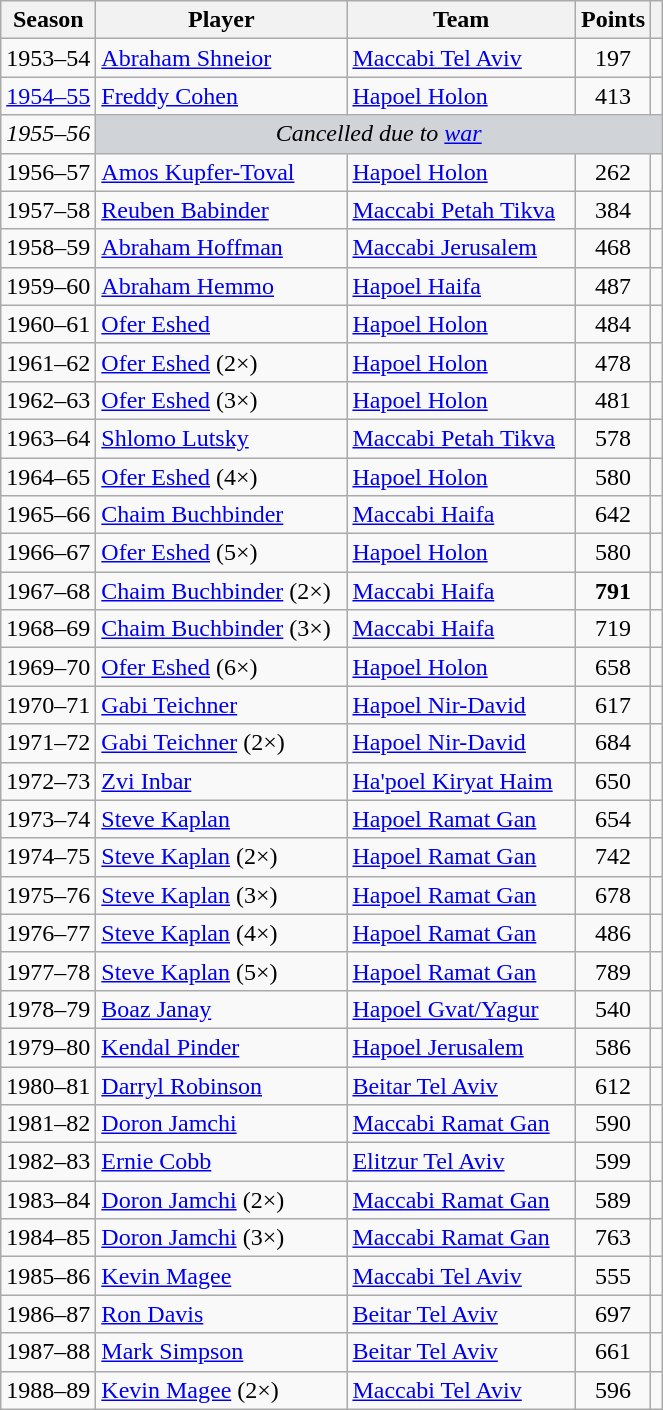<table class="wikitable sortable" style="text-align: left;">
<tr>
<th>Season</th>
<th style="text-align:center;width:160px;">Player</th>
<th style="text-align:center;width:145px;">Team</th>
<th>Points</th>
<th style="text-align:center;"></th>
</tr>
<tr>
<td align="center">1953–54</td>
<td> <a href='#'>Abraham Shneior</a></td>
<td><a href='#'>Maccabi Tel Aviv</a></td>
<td align="center">197</td>
<td></td>
</tr>
<tr>
<td align="center"><a href='#'>1954–55</a></td>
<td> <a href='#'>Freddy Cohen</a></td>
<td><a href='#'>Hapoel Holon</a></td>
<td align="center">413</td>
<td></td>
</tr>
<tr>
<td align="center"><em>1955–56</em></td>
<td colspan=4 align=center bgcolor=d0d4d8><em>Cancelled due to <a href='#'>war</a></em></td>
</tr>
<tr>
<td align="center">1956–57</td>
<td> <a href='#'>Amos Kupfer-Toval</a></td>
<td><a href='#'>Hapoel Holon</a></td>
<td align="center">262</td>
<td></td>
</tr>
<tr>
<td align="center">1957–58</td>
<td> <a href='#'>Reuben Babinder</a></td>
<td><a href='#'>Maccabi Petah Tikva</a></td>
<td align="center">384</td>
<td></td>
</tr>
<tr>
<td align="center">1958–59</td>
<td> <a href='#'>Abraham Hoffman</a></td>
<td><a href='#'>Maccabi Jerusalem</a></td>
<td align="center">468</td>
<td></td>
</tr>
<tr>
<td align="center">1959–60</td>
<td> <a href='#'>Abraham Hemmo</a></td>
<td><a href='#'>Hapoel Haifa</a></td>
<td align="center">487</td>
<td></td>
</tr>
<tr>
<td align="center">1960–61</td>
<td> <a href='#'>Ofer Eshed</a></td>
<td><a href='#'>Hapoel Holon</a></td>
<td align="center">484</td>
<td></td>
</tr>
<tr>
<td align="center">1961–62</td>
<td> <a href='#'>Ofer Eshed</a> (2×)</td>
<td><a href='#'>Hapoel Holon</a></td>
<td align="center">478</td>
<td></td>
</tr>
<tr>
<td align="center">1962–63</td>
<td> <a href='#'>Ofer Eshed</a> (3×)</td>
<td><a href='#'>Hapoel Holon</a></td>
<td align="center">481</td>
<td></td>
</tr>
<tr>
<td align="center">1963–64</td>
<td> <a href='#'>Shlomo Lutsky</a></td>
<td><a href='#'>Maccabi Petah Tikva</a></td>
<td align="center">578</td>
<td></td>
</tr>
<tr>
<td align="center">1964–65</td>
<td> <a href='#'>Ofer Eshed</a> (4×)</td>
<td><a href='#'>Hapoel Holon</a></td>
<td align="center">580</td>
<td></td>
</tr>
<tr>
<td align="center">1965–66</td>
<td> <a href='#'>Chaim Buchbinder</a></td>
<td><a href='#'>Maccabi Haifa</a></td>
<td align="center">642</td>
<td></td>
</tr>
<tr>
<td align="center">1966–67</td>
<td> <a href='#'>Ofer Eshed</a> (5×)</td>
<td><a href='#'>Hapoel Holon</a></td>
<td align="center">580</td>
<td></td>
</tr>
<tr>
<td align="center">1967–68</td>
<td> <a href='#'>Chaim Buchbinder</a> (2×)</td>
<td><a href='#'>Maccabi Haifa</a></td>
<td align="center"><strong>791</strong></td>
<td></td>
</tr>
<tr>
<td align="center">1968–69</td>
<td> <a href='#'>Chaim Buchbinder</a> (3×)</td>
<td><a href='#'>Maccabi Haifa</a></td>
<td align="center">719</td>
<td></td>
</tr>
<tr>
<td align="center">1969–70</td>
<td> <a href='#'>Ofer Eshed</a> (6×)</td>
<td><a href='#'>Hapoel Holon</a></td>
<td align="center">658</td>
<td></td>
</tr>
<tr>
<td align="center">1970–71</td>
<td> <a href='#'>Gabi Teichner</a></td>
<td><a href='#'>Hapoel Nir-David</a></td>
<td align="center">617</td>
<td></td>
</tr>
<tr>
<td align="center">1971–72</td>
<td> <a href='#'>Gabi Teichner</a> (2×)</td>
<td><a href='#'>Hapoel Nir-David</a></td>
<td align="center">684</td>
<td></td>
</tr>
<tr>
<td align="center">1972–73</td>
<td> <a href='#'>Zvi Inbar</a></td>
<td><a href='#'>Ha'poel Kiryat Haim</a></td>
<td align="center">650</td>
<td></td>
</tr>
<tr>
<td align="center">1973–74</td>
<td> <a href='#'>Steve Kaplan</a></td>
<td><a href='#'>Hapoel Ramat Gan</a></td>
<td align="center">654</td>
<td></td>
</tr>
<tr>
<td align="center">1974–75</td>
<td> <a href='#'>Steve Kaplan</a> (2×)</td>
<td><a href='#'>Hapoel Ramat Gan</a></td>
<td align="center">742</td>
<td></td>
</tr>
<tr>
<td align="center">1975–76</td>
<td> <a href='#'>Steve Kaplan</a> (3×)</td>
<td><a href='#'>Hapoel Ramat Gan</a></td>
<td align="center">678</td>
<td></td>
</tr>
<tr>
<td align="center">1976–77</td>
<td> <a href='#'>Steve Kaplan</a> (4×)</td>
<td><a href='#'>Hapoel Ramat Gan</a></td>
<td align="center">486</td>
<td></td>
</tr>
<tr>
<td align="center">1977–78</td>
<td> <a href='#'>Steve Kaplan</a> (5×)</td>
<td><a href='#'>Hapoel Ramat Gan</a></td>
<td align="center">789</td>
<td></td>
</tr>
<tr>
<td align="center">1978–79</td>
<td> <a href='#'>Boaz Janay</a></td>
<td><a href='#'>Hapoel Gvat/Yagur</a></td>
<td align="center">540</td>
<td></td>
</tr>
<tr>
<td align="center">1979–80</td>
<td> <a href='#'>Kendal Pinder</a></td>
<td><a href='#'>Hapoel Jerusalem</a></td>
<td align="center">586</td>
<td></td>
</tr>
<tr>
<td align="center">1980–81</td>
<td> <a href='#'>Darryl Robinson</a></td>
<td><a href='#'>Beitar Tel Aviv</a></td>
<td align="center">612</td>
<td></td>
</tr>
<tr>
<td align="center">1981–82</td>
<td> <a href='#'>Doron Jamchi</a></td>
<td><a href='#'>Maccabi Ramat Gan</a></td>
<td align="center">590</td>
<td></td>
</tr>
<tr>
<td align="center">1982–83</td>
<td> <a href='#'>Ernie Cobb</a></td>
<td><a href='#'>Elitzur Tel Aviv</a></td>
<td align="center">599</td>
<td></td>
</tr>
<tr>
<td align="center">1983–84</td>
<td> <a href='#'>Doron Jamchi</a> (2×)</td>
<td><a href='#'>Maccabi Ramat Gan</a></td>
<td align="center">589</td>
<td></td>
</tr>
<tr>
<td align="center">1984–85</td>
<td> <a href='#'>Doron Jamchi</a> (3×)</td>
<td><a href='#'>Maccabi Ramat Gan</a></td>
<td align="center">763</td>
<td></td>
</tr>
<tr>
<td align="center">1985–86</td>
<td> <a href='#'>Kevin Magee</a></td>
<td><a href='#'>Maccabi Tel Aviv</a></td>
<td align="center">555</td>
<td></td>
</tr>
<tr>
<td align="center">1986–87</td>
<td> <a href='#'>Ron Davis</a></td>
<td><a href='#'>Beitar Tel Aviv</a></td>
<td align="center">697</td>
<td></td>
</tr>
<tr>
<td align="center">1987–88</td>
<td> <a href='#'>Mark Simpson</a></td>
<td><a href='#'>Beitar Tel Aviv</a></td>
<td align="center">661</td>
<td></td>
</tr>
<tr>
<td align="center">1988–89</td>
<td> <a href='#'>Kevin Magee</a> (2×)</td>
<td><a href='#'>Maccabi Tel Aviv</a></td>
<td align="center">596</td>
<td></td>
</tr>
</table>
